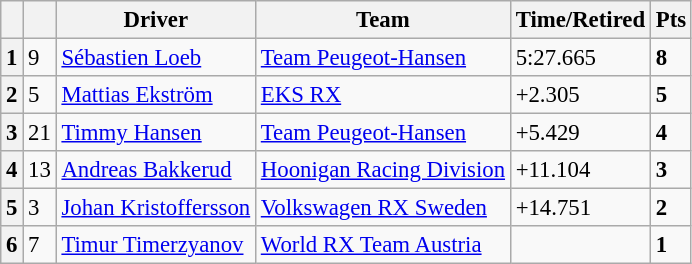<table class=wikitable style="font-size:95%">
<tr>
<th></th>
<th></th>
<th>Driver</th>
<th>Team</th>
<th>Time/Retired</th>
<th>Pts</th>
</tr>
<tr>
<th>1</th>
<td>9</td>
<td> <a href='#'>Sébastien Loeb</a></td>
<td><a href='#'>Team Peugeot-Hansen</a></td>
<td>5:27.665</td>
<td><strong>8</strong></td>
</tr>
<tr>
<th>2</th>
<td>5</td>
<td> <a href='#'>Mattias Ekström</a></td>
<td><a href='#'>EKS RX</a></td>
<td>+2.305</td>
<td><strong>5</strong></td>
</tr>
<tr>
<th>3</th>
<td>21</td>
<td> <a href='#'>Timmy Hansen</a></td>
<td><a href='#'>Team Peugeot-Hansen</a></td>
<td>+5.429</td>
<td><strong>4</strong></td>
</tr>
<tr>
<th>4</th>
<td>13</td>
<td> <a href='#'>Andreas Bakkerud</a></td>
<td><a href='#'>Hoonigan Racing Division</a></td>
<td>+11.104</td>
<td><strong>3</strong></td>
</tr>
<tr>
<th>5</th>
<td>3</td>
<td> <a href='#'>Johan Kristoffersson</a></td>
<td><a href='#'>Volkswagen RX Sweden</a></td>
<td>+14.751</td>
<td><strong>2</strong></td>
</tr>
<tr>
<th>6</th>
<td>7</td>
<td> <a href='#'>Timur Timerzyanov</a></td>
<td><a href='#'>World RX Team Austria</a></td>
<td></td>
<td><strong>1</strong></td>
</tr>
</table>
